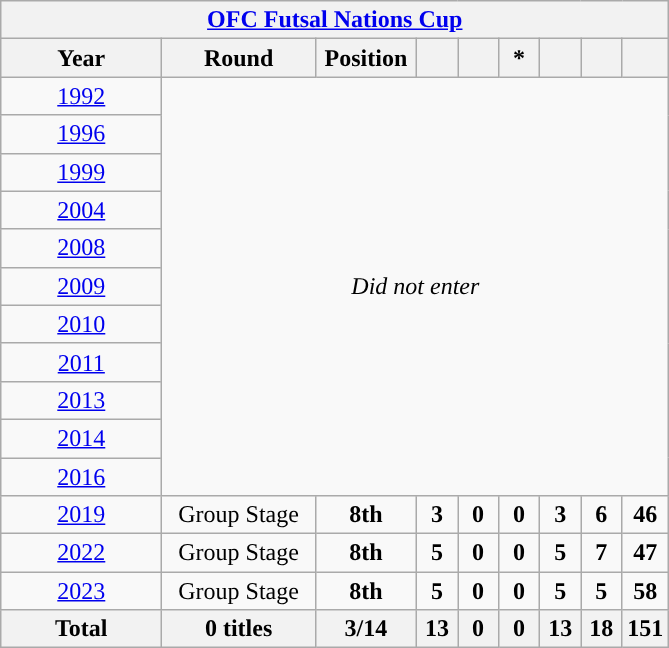<table class="wikitable" style="text-align: center;">
<tr>
<th colspan=9><a href='#'>OFC Futsal Nations Cup</a></th>
</tr>
<tr>
<th width=100>Year</th>
<th width=95>Round</th>
<th width=60>Position</th>
<th width=20></th>
<th width=20></th>
<th width=20>*</th>
<th width=20></th>
<th width=20></th>
<th width=20></th>
</tr>
<tr>
<td> <a href='#'>1992</a></td>
<td rowspan=11; colspan=8><em>Did not enter</em></td>
</tr>
<tr>
<td> <a href='#'>1996</a></td>
</tr>
<tr>
<td> <a href='#'>1999</a></td>
</tr>
<tr>
<td> <a href='#'>2004</a></td>
</tr>
<tr>
<td> <a href='#'>2008</a></td>
</tr>
<tr>
<td> <a href='#'>2009</a></td>
</tr>
<tr>
<td> <a href='#'>2010</a></td>
</tr>
<tr>
<td> <a href='#'>2011</a></td>
</tr>
<tr>
<td> <a href='#'>2013</a></td>
</tr>
<tr>
<td> <a href='#'>2014</a></td>
</tr>
<tr>
<td> <a href='#'>2016</a></td>
</tr>
<tr>
<td> <a href='#'>2019</a></td>
<td>Group Stage</td>
<td><strong>8th</strong></td>
<td><strong>3</strong></td>
<td><strong>0</strong></td>
<td><strong>0</strong></td>
<td><strong>3</strong></td>
<td><strong>6</strong></td>
<td><strong>46</strong></td>
</tr>
<tr>
<td> <a href='#'>2022</a></td>
<td>Group Stage</td>
<td><strong>8th</strong></td>
<td><strong>5</strong></td>
<td><strong>0</strong></td>
<td><strong>0</strong></td>
<td><strong>5</strong></td>
<td><strong>7</strong></td>
<td><strong>47</strong></td>
</tr>
<tr>
<td> <a href='#'>2023</a></td>
<td>Group Stage</td>
<td><strong>8th</strong></td>
<td><strong>5</strong></td>
<td><strong>0</strong></td>
<td><strong>0</strong></td>
<td><strong>5</strong></td>
<td><strong>5</strong></td>
<td><strong>58</strong></td>
</tr>
<tr>
<th>Total</th>
<th>0 titles</th>
<th>3/14</th>
<th>13</th>
<th>0</th>
<th>0</th>
<th>13</th>
<th>18</th>
<th>151</th>
</tr>
</table>
